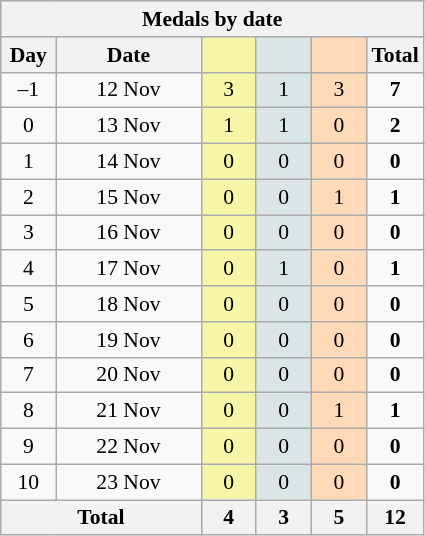<table class="wikitable" style="font-size:90%; text-align:center;">
<tr style="background:#efefef;">
<th colspan=6><strong>Medals by date</strong></th>
</tr>
<tr>
<th width=30><strong>Day</strong></th>
<th width=90><strong>Date</strong></th>
<th width=30 style="background:#F7F6A8;"></th>
<th width=30 style="background:#DCE5E5;"></th>
<th width=30 style="background:#FFDAB9;"></th>
<th width=30><strong>Total</strong></th>
</tr>
<tr>
<td>–1</td>
<td>12 Nov</td>
<td style="background:#F7F6A8;">3</td>
<td style="background:#DCE5E5;">1</td>
<td style="background:#FFDAB9;">3</td>
<td><strong>7</strong></td>
</tr>
<tr>
<td>0</td>
<td>13 Nov</td>
<td style="background:#F7F6A8;">1</td>
<td style="background:#DCE5E5;">1</td>
<td style="background:#FFDAB9;">0</td>
<td><strong>2</strong></td>
</tr>
<tr>
<td>1</td>
<td>14 Nov</td>
<td style="background:#F7F6A8;">0</td>
<td style="background:#DCE5E5;">0</td>
<td style="background:#FFDAB9;">0</td>
<td><strong>0</strong></td>
</tr>
<tr>
<td>2</td>
<td>15 Nov</td>
<td style="background:#F7F6A8;">0</td>
<td style="background:#DCE5E5;">0</td>
<td style="background:#FFDAB9;">1</td>
<td><strong>1</strong></td>
</tr>
<tr>
<td>3</td>
<td>16 Nov</td>
<td style="background:#F7F6A8;">0</td>
<td style="background:#DCE5E5;">0</td>
<td style="background:#FFDAB9;">0</td>
<td><strong>0</strong></td>
</tr>
<tr>
<td>4</td>
<td>17 Nov</td>
<td style="background:#F7F6A8;">0</td>
<td style="background:#DCE5E5;">1</td>
<td style="background:#FFDAB9;">0</td>
<td><strong>1</strong></td>
</tr>
<tr>
<td>5</td>
<td>18 Nov</td>
<td style="background:#F7F6A8;">0</td>
<td style="background:#DCE5E5;">0</td>
<td style="background:#FFDAB9;">0</td>
<td><strong>0</strong></td>
</tr>
<tr>
<td>6</td>
<td>19 Nov</td>
<td style="background:#F7F6A8;">0</td>
<td style="background:#DCE5E5;">0</td>
<td style="background:#FFDAB9;">0</td>
<td><strong>0</strong></td>
</tr>
<tr>
<td>7</td>
<td>20 Nov</td>
<td style="background:#F7F6A8;">0</td>
<td style="background:#DCE5E5;">0</td>
<td style="background:#FFDAB9;">0</td>
<td><strong>0</strong></td>
</tr>
<tr>
<td>8</td>
<td>21 Nov</td>
<td style="background:#F7F6A8;">0</td>
<td style="background:#DCE5E5;">0</td>
<td style="background:#FFDAB9;">1</td>
<td><strong>1</strong></td>
</tr>
<tr>
<td>9</td>
<td>22 Nov</td>
<td style="background:#F7F6A8;">0</td>
<td style="background:#DCE5E5;">0</td>
<td style="background:#FFDAB9;">0</td>
<td><strong>0</strong></td>
</tr>
<tr>
<td>10</td>
<td>23 Nov</td>
<td style="background:#F7F6A8;">0</td>
<td style="background:#DCE5E5;">0</td>
<td style="background:#FFDAB9;">0</td>
<td><strong>0</strong></td>
</tr>
<tr>
<th colspan="2"><strong>Total</strong></th>
<th><strong>4</strong></th>
<th><strong>3</strong></th>
<th><strong>5</strong></th>
<th><strong>12</strong></th>
</tr>
</table>
